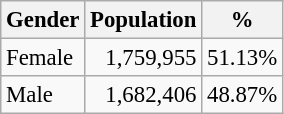<table class="wikitable" style="font-size: 95%; text-align: right">
<tr>
<th>Gender</th>
<th>Population</th>
<th>%</th>
</tr>
<tr>
<td align=left>Female</td>
<td>1,759,955</td>
<td>51.13%</td>
</tr>
<tr>
<td align=left>Male</td>
<td>1,682,406</td>
<td>48.87%</td>
</tr>
</table>
